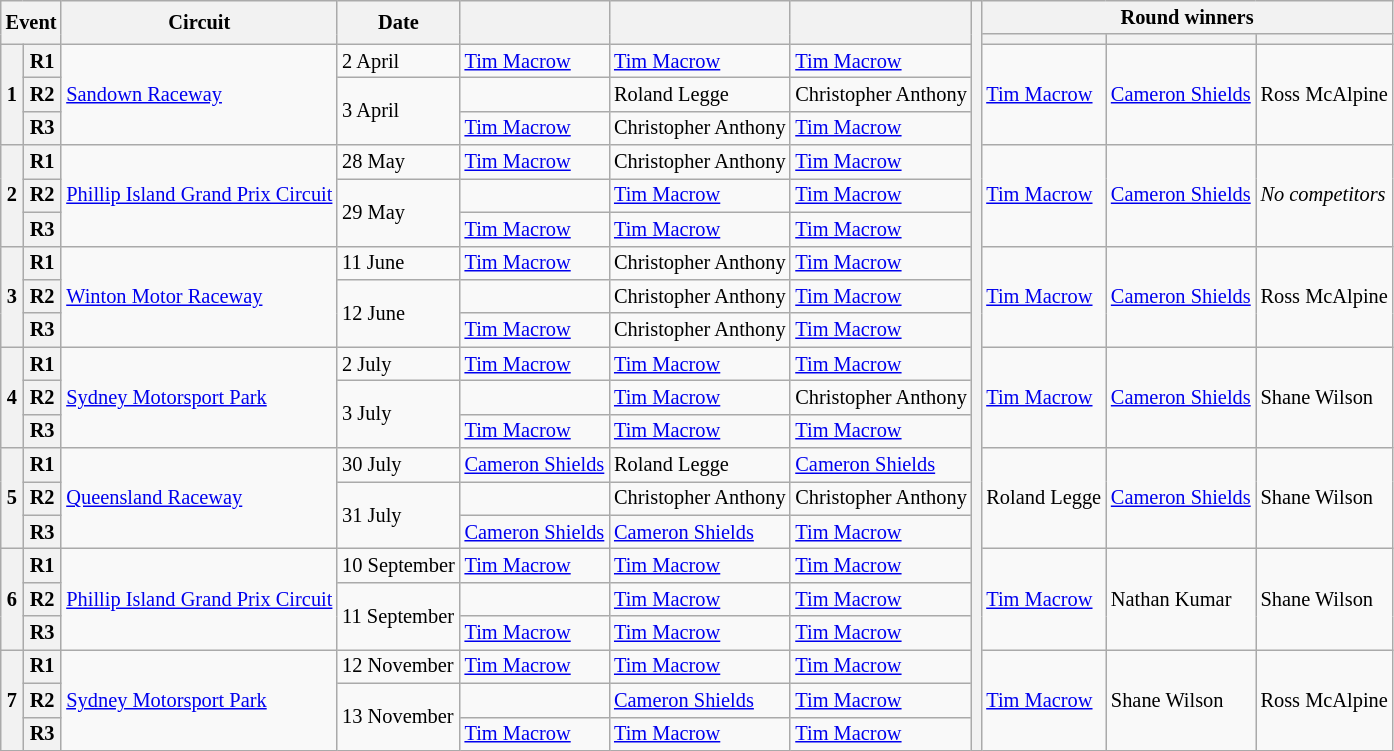<table class="wikitable" style="font-size: 85%;">
<tr>
<th rowspan="2" colspan=2>Event</th>
<th rowspan="2">Circuit</th>
<th rowspan="2">Date</th>
<th rowspan="2"></th>
<th rowspan="2"></th>
<th rowspan="2"></th>
<th rowspan="23"></th>
<th colspan="3">Round winners</th>
</tr>
<tr>
<th></th>
<th></th>
<th></th>
</tr>
<tr>
<th rowspan=3>1</th>
<th>R1</th>
<td rowspan=3><a href='#'>Sandown Raceway</a></td>
<td>2 April</td>
<td><a href='#'>Tim Macrow</a></td>
<td><a href='#'>Tim Macrow</a></td>
<td><a href='#'>Tim Macrow</a></td>
<td rowspan=3><a href='#'>Tim Macrow</a></td>
<td rowspan=3><a href='#'>Cameron Shields</a></td>
<td rowspan=3>Ross McAlpine</td>
</tr>
<tr>
<th>R2</th>
<td rowspan=2>3 April</td>
<td></td>
<td>Roland Legge</td>
<td>Christopher Anthony</td>
</tr>
<tr>
<th>R3</th>
<td><a href='#'>Tim Macrow</a></td>
<td>Christopher Anthony</td>
<td><a href='#'>Tim Macrow</a></td>
</tr>
<tr>
<th rowspan=3>2</th>
<th>R1</th>
<td rowspan=3><a href='#'>Phillip Island Grand Prix Circuit</a></td>
<td>28 May</td>
<td><a href='#'>Tim Macrow</a></td>
<td>Christopher Anthony</td>
<td><a href='#'>Tim Macrow</a></td>
<td rowspan=3><a href='#'>Tim Macrow</a></td>
<td rowspan=3><a href='#'>Cameron Shields</a></td>
<td rowspan=3><em>No competitors</em></td>
</tr>
<tr>
<th>R2</th>
<td rowspan=2>29 May</td>
<td></td>
<td><a href='#'>Tim Macrow</a></td>
<td><a href='#'>Tim Macrow</a></td>
</tr>
<tr>
<th>R3</th>
<td><a href='#'>Tim Macrow</a></td>
<td><a href='#'>Tim Macrow</a></td>
<td><a href='#'>Tim Macrow</a></td>
</tr>
<tr>
<th rowspan=3>3</th>
<th>R1</th>
<td rowspan=3><a href='#'>Winton Motor Raceway</a></td>
<td>11 June</td>
<td><a href='#'>Tim Macrow</a></td>
<td>Christopher Anthony</td>
<td><a href='#'>Tim Macrow</a></td>
<td rowspan=3><a href='#'>Tim Macrow</a></td>
<td rowspan=3><a href='#'>Cameron Shields</a></td>
<td rowspan=3>Ross McAlpine</td>
</tr>
<tr>
<th>R2</th>
<td rowspan=2>12 June</td>
<td></td>
<td>Christopher Anthony</td>
<td><a href='#'>Tim Macrow</a></td>
</tr>
<tr>
<th>R3</th>
<td><a href='#'>Tim Macrow</a></td>
<td>Christopher Anthony</td>
<td><a href='#'>Tim Macrow</a></td>
</tr>
<tr>
<th rowspan=3>4</th>
<th>R1</th>
<td rowspan=3><a href='#'>Sydney Motorsport Park</a></td>
<td>2 July</td>
<td><a href='#'>Tim Macrow</a></td>
<td><a href='#'>Tim Macrow</a></td>
<td><a href='#'>Tim Macrow</a></td>
<td rowspan=3><a href='#'>Tim Macrow</a></td>
<td rowspan=3><a href='#'>Cameron Shields</a></td>
<td rowspan=3>Shane Wilson</td>
</tr>
<tr>
<th>R2</th>
<td rowspan=2>3 July</td>
<td></td>
<td><a href='#'>Tim Macrow</a></td>
<td>Christopher Anthony</td>
</tr>
<tr>
<th>R3</th>
<td><a href='#'>Tim Macrow</a></td>
<td><a href='#'>Tim Macrow</a></td>
<td><a href='#'>Tim Macrow</a></td>
</tr>
<tr>
<th rowspan=3>5</th>
<th>R1</th>
<td rowspan=3><a href='#'>Queensland Raceway</a></td>
<td>30 July</td>
<td><a href='#'>Cameron Shields</a></td>
<td>Roland Legge</td>
<td><a href='#'>Cameron Shields</a></td>
<td rowspan=3>Roland Legge</td>
<td rowspan=3><a href='#'>Cameron Shields</a></td>
<td rowspan=3>Shane Wilson</td>
</tr>
<tr>
<th>R2</th>
<td rowspan=2>31 July</td>
<td></td>
<td>Christopher Anthony</td>
<td>Christopher Anthony</td>
</tr>
<tr>
<th>R3</th>
<td><a href='#'>Cameron Shields</a></td>
<td><a href='#'>Cameron Shields</a></td>
<td><a href='#'>Tim Macrow</a></td>
</tr>
<tr>
<th rowspan=3>6</th>
<th>R1</th>
<td rowspan=3><a href='#'>Phillip Island Grand Prix Circuit</a></td>
<td>10 September</td>
<td><a href='#'>Tim Macrow</a></td>
<td><a href='#'>Tim Macrow</a></td>
<td><a href='#'>Tim Macrow</a></td>
<td rowspan=3><a href='#'>Tim Macrow</a></td>
<td rowspan=3>Nathan Kumar</td>
<td rowspan=3>Shane Wilson</td>
</tr>
<tr>
<th>R2</th>
<td rowspan=2>11 September</td>
<td></td>
<td><a href='#'>Tim Macrow</a></td>
<td><a href='#'>Tim Macrow</a></td>
</tr>
<tr>
<th>R3</th>
<td><a href='#'>Tim Macrow</a></td>
<td><a href='#'>Tim Macrow</a></td>
<td><a href='#'>Tim Macrow</a></td>
</tr>
<tr>
<th rowspan=3>7</th>
<th>R1</th>
<td rowspan=3><a href='#'>Sydney Motorsport Park</a></td>
<td>12 November</td>
<td><a href='#'>Tim Macrow</a></td>
<td><a href='#'>Tim Macrow</a></td>
<td><a href='#'>Tim Macrow</a></td>
<td rowspan=3><a href='#'>Tim Macrow</a></td>
<td rowspan=3>Shane Wilson</td>
<td rowspan=3>Ross McAlpine</td>
</tr>
<tr>
<th>R2</th>
<td rowspan=2>13 November</td>
<td></td>
<td><a href='#'>Cameron Shields</a></td>
<td><a href='#'>Tim Macrow</a></td>
</tr>
<tr>
<th>R3</th>
<td><a href='#'>Tim Macrow</a></td>
<td><a href='#'>Tim Macrow</a></td>
<td><a href='#'>Tim Macrow</a></td>
</tr>
</table>
